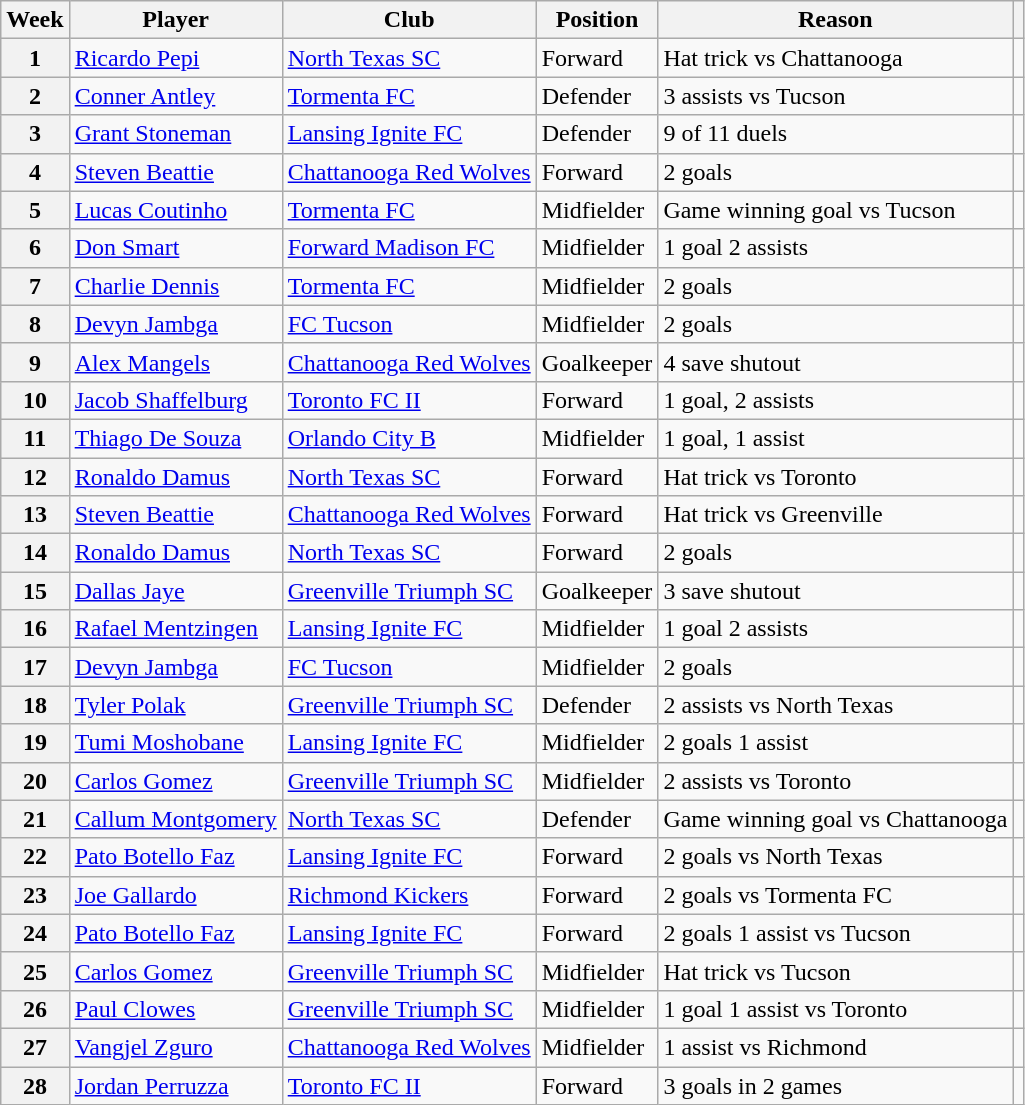<table class="wikitable sortable">
<tr>
<th>Week</th>
<th>Player</th>
<th>Club</th>
<th>Position</th>
<th class="unsortable">Reason</th>
<th class="unsortable"></th>
</tr>
<tr>
<th>1</th>
<td> <a href='#'>Ricardo Pepi</a></td>
<td><a href='#'>North Texas SC</a></td>
<td>Forward</td>
<td>Hat trick vs Chattanooga</td>
<td style="text-align:center"></td>
</tr>
<tr>
<th>2</th>
<td> <a href='#'>Conner Antley</a></td>
<td><a href='#'>Tormenta FC</a></td>
<td>Defender</td>
<td>3 assists vs Tucson</td>
<td style="text-align:center"></td>
</tr>
<tr>
<th>3</th>
<td> <a href='#'>Grant Stoneman</a></td>
<td><a href='#'>Lansing Ignite FC</a></td>
<td>Defender</td>
<td>9 of 11 duels</td>
<td style="text-align:center"></td>
</tr>
<tr>
<th>4</th>
<td> <a href='#'>Steven Beattie</a></td>
<td><a href='#'>Chattanooga Red Wolves</a></td>
<td>Forward</td>
<td>2 goals</td>
<td style="text-align:center"></td>
</tr>
<tr>
<th>5</th>
<td> <a href='#'>Lucas Coutinho</a></td>
<td><a href='#'>Tormenta FC</a></td>
<td>Midfielder</td>
<td>Game winning goal vs Tucson</td>
<td style="text-align:center"></td>
</tr>
<tr>
<th>6</th>
<td> <a href='#'>Don Smart</a></td>
<td><a href='#'>Forward Madison FC</a></td>
<td>Midfielder</td>
<td>1 goal 2 assists</td>
<td style="text-align:center"></td>
</tr>
<tr>
<th>7</th>
<td> <a href='#'>Charlie Dennis</a></td>
<td><a href='#'>Tormenta FC</a></td>
<td>Midfielder</td>
<td>2 goals</td>
<td style="text-align:center"></td>
</tr>
<tr>
<th>8</th>
<td> <a href='#'>Devyn Jambga</a></td>
<td><a href='#'>FC Tucson</a></td>
<td>Midfielder</td>
<td>2 goals</td>
<td style="text-align:center"></td>
</tr>
<tr>
<th>9</th>
<td> <a href='#'>Alex Mangels</a></td>
<td><a href='#'>Chattanooga Red Wolves</a></td>
<td>Goalkeeper</td>
<td>4 save shutout</td>
<td style="text-align:center"></td>
</tr>
<tr>
<th>10</th>
<td> <a href='#'>Jacob Shaffelburg</a></td>
<td><a href='#'>Toronto FC II</a></td>
<td>Forward</td>
<td>1 goal, 2 assists</td>
<td style="text-align:center"></td>
</tr>
<tr>
<th>11</th>
<td> <a href='#'>Thiago De Souza</a></td>
<td><a href='#'>Orlando City B</a></td>
<td>Midfielder</td>
<td>1 goal, 1 assist</td>
<td style="text-align:center"></td>
</tr>
<tr>
<th>12</th>
<td> <a href='#'>Ronaldo Damus</a></td>
<td><a href='#'>North Texas SC</a></td>
<td>Forward</td>
<td>Hat trick vs Toronto</td>
<td style="text-align:center"></td>
</tr>
<tr>
<th>13</th>
<td> <a href='#'>Steven Beattie</a></td>
<td><a href='#'>Chattanooga Red Wolves</a></td>
<td>Forward</td>
<td>Hat trick vs Greenville</td>
<td style="text-align:center"></td>
</tr>
<tr>
<th>14</th>
<td> <a href='#'>Ronaldo Damus</a></td>
<td><a href='#'>North Texas SC</a></td>
<td>Forward</td>
<td>2 goals</td>
<td style="text-align:center"></td>
</tr>
<tr>
<th>15</th>
<td> <a href='#'>Dallas Jaye</a></td>
<td><a href='#'>Greenville Triumph SC</a></td>
<td>Goalkeeper</td>
<td>3 save shutout</td>
<td style="text-align:center"></td>
</tr>
<tr>
<th>16</th>
<td> <a href='#'>Rafael Mentzingen</a></td>
<td><a href='#'>Lansing Ignite FC</a></td>
<td>Midfielder</td>
<td>1 goal 2 assists</td>
<td style="text-align:center"></td>
</tr>
<tr>
<th>17</th>
<td> <a href='#'>Devyn Jambga</a></td>
<td><a href='#'>FC Tucson</a></td>
<td>Midfielder</td>
<td>2 goals</td>
<td style="text-align:center"></td>
</tr>
<tr>
<th>18</th>
<td> <a href='#'>Tyler Polak</a></td>
<td><a href='#'>Greenville Triumph SC</a></td>
<td>Defender</td>
<td>2 assists vs North Texas</td>
<td style="text-align:center"></td>
</tr>
<tr>
<th>19</th>
<td> <a href='#'>Tumi Moshobane</a></td>
<td><a href='#'>Lansing Ignite FC</a></td>
<td>Midfielder</td>
<td>2 goals 1 assist</td>
<td style="text-align:center"></td>
</tr>
<tr>
<th>20</th>
<td> <a href='#'>Carlos Gomez</a></td>
<td><a href='#'>Greenville Triumph SC</a></td>
<td>Midfielder</td>
<td>2 assists vs Toronto</td>
<td style="text-align:center"></td>
</tr>
<tr>
<th>21</th>
<td> <a href='#'>Callum Montgomery</a></td>
<td><a href='#'>North Texas SC</a></td>
<td>Defender</td>
<td>Game winning goal vs Chattanooga</td>
<td style="text-align:center"></td>
</tr>
<tr>
<th>22</th>
<td> <a href='#'>Pato Botello Faz</a></td>
<td><a href='#'>Lansing Ignite FC</a></td>
<td>Forward</td>
<td>2 goals vs North Texas</td>
<td style="text-align:center"></td>
</tr>
<tr>
<th>23</th>
<td> <a href='#'>Joe Gallardo</a></td>
<td><a href='#'>Richmond Kickers</a></td>
<td>Forward</td>
<td>2 goals vs Tormenta FC</td>
<td style="text-align:center"></td>
</tr>
<tr>
<th>24</th>
<td> <a href='#'>Pato Botello Faz</a></td>
<td><a href='#'>Lansing Ignite FC</a></td>
<td>Forward</td>
<td>2 goals 1 assist vs Tucson</td>
<td style="text-align:center"></td>
</tr>
<tr>
<th>25</th>
<td> <a href='#'>Carlos Gomez</a></td>
<td><a href='#'>Greenville Triumph SC</a></td>
<td>Midfielder</td>
<td>Hat trick vs Tucson</td>
<td style="text-align:center"></td>
</tr>
<tr>
<th>26</th>
<td> <a href='#'>Paul Clowes</a></td>
<td><a href='#'>Greenville Triumph SC</a></td>
<td>Midfielder</td>
<td>1 goal 1 assist vs Toronto</td>
<td style="text-align:center"></td>
</tr>
<tr>
<th>27</th>
<td> <a href='#'>Vangjel Zguro</a></td>
<td><a href='#'>Chattanooga Red Wolves</a></td>
<td>Midfielder</td>
<td>1 assist vs Richmond</td>
<td style="text-align:center"></td>
</tr>
<tr>
<th>28</th>
<td> <a href='#'>Jordan Perruzza</a></td>
<td><a href='#'>Toronto FC II</a></td>
<td>Forward</td>
<td>3 goals in 2 games</td>
<td style="text-align:center"></td>
</tr>
</table>
